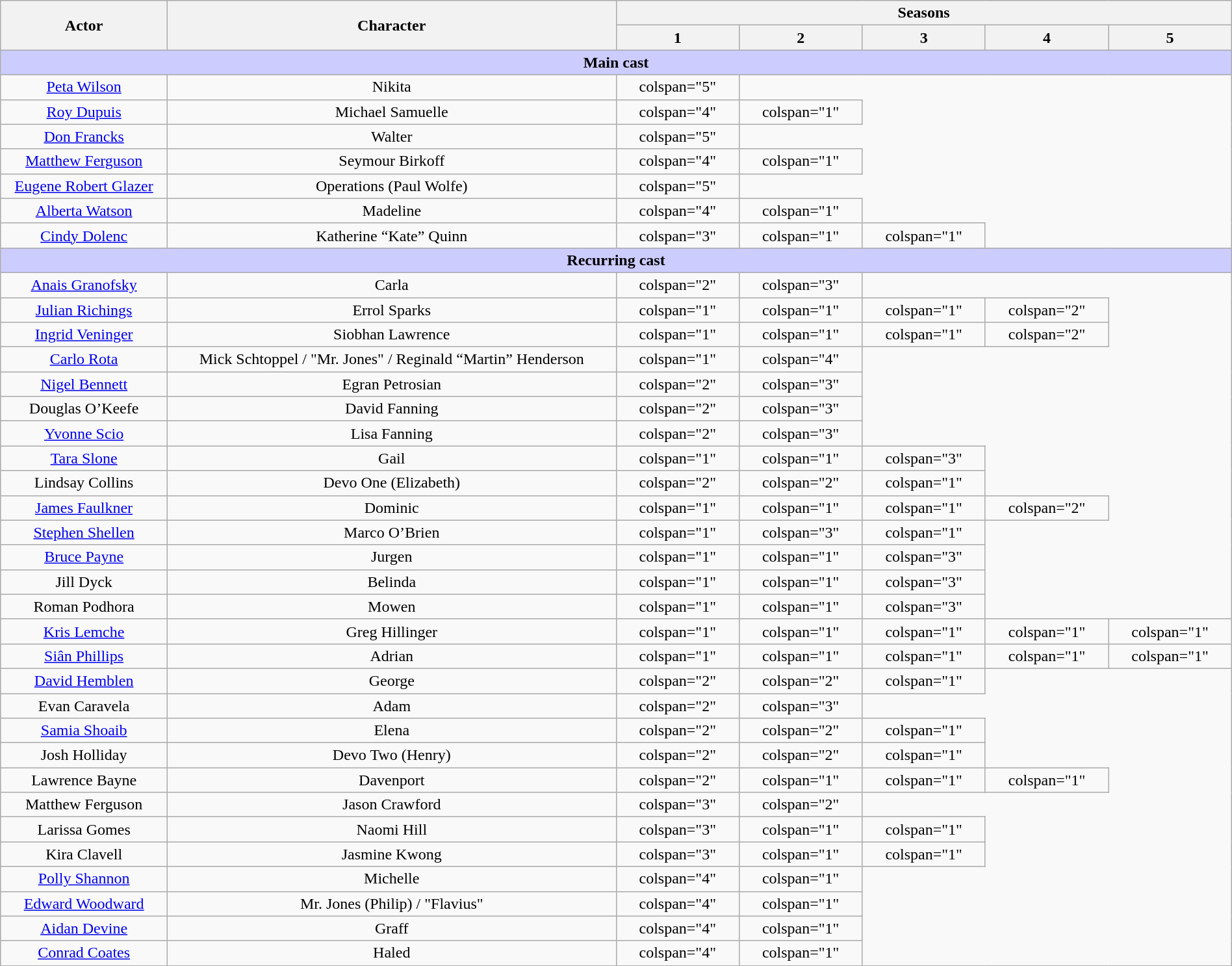<table class="wikitable" plainrowheaders" style="text-align:center; width:100%">
<tr>
<th rowspan="2">Actor</th>
<th rowspan="2">Character</th>
<th colspan="5">Seasons</th>
</tr>
<tr>
<th style="width:10%;">1</th>
<th style="width:10%;">2</th>
<th style="width:10%;">3</th>
<th style="width:10%;">4</th>
<th style="width:10%;">5</th>
</tr>
<tr>
<td scope="row" colspan="7" style="background-color:#ccccff;"><strong>Main cast</strong></td>
</tr>
<tr>
<td><a href='#'>Peta Wilson</a></td>
<td>Nikita</td>
<td>colspan="5" </td>
</tr>
<tr>
<td><a href='#'>Roy Dupuis</a></td>
<td>Michael Samuelle</td>
<td>colspan="4" </td>
<td>colspan="1" </td>
</tr>
<tr>
<td><a href='#'>Don Francks</a></td>
<td>Walter</td>
<td>colspan="5" </td>
</tr>
<tr>
<td><a href='#'>Matthew Ferguson</a></td>
<td>Seymour Birkoff</td>
<td>colspan="4" </td>
<td>colspan="1" </td>
</tr>
<tr>
<td><a href='#'>Eugene Robert Glazer</a></td>
<td>Operations (Paul Wolfe)</td>
<td>colspan="5" </td>
</tr>
<tr>
<td><a href='#'>Alberta Watson</a></td>
<td>Madeline</td>
<td>colspan="4" </td>
<td>colspan="1" </td>
</tr>
<tr>
<td><a href='#'>Cindy Dolenc</a></td>
<td>Katherine “Kate” Quinn</td>
<td>colspan="3" </td>
<td>colspan="1" </td>
<td>colspan="1" </td>
</tr>
<tr>
<td scope="row" colspan="7" style="background-color:#ccccff;"><strong>Recurring cast</strong></td>
</tr>
<tr>
<td><a href='#'>Anais Granofsky</a></td>
<td>Carla</td>
<td>colspan="2" </td>
<td>colspan="3" </td>
</tr>
<tr>
<td><a href='#'>Julian Richings</a></td>
<td>Errol Sparks</td>
<td>colspan="1" </td>
<td>colspan="1" </td>
<td>colspan="1" </td>
<td>colspan="2" </td>
</tr>
<tr>
<td><a href='#'>Ingrid Veninger</a></td>
<td>Siobhan Lawrence</td>
<td>colspan="1" </td>
<td>colspan="1" </td>
<td>colspan="1" </td>
<td>colspan="2" </td>
</tr>
<tr>
<td><a href='#'>Carlo Rota</a></td>
<td>Mick Schtoppel / "Mr. Jones" / Reginald “Martin” Henderson</td>
<td>colspan="1" </td>
<td>colspan="4" </td>
</tr>
<tr>
<td><a href='#'>Nigel Bennett</a></td>
<td>Egran Petrosian</td>
<td>colspan="2" </td>
<td>colspan="3" </td>
</tr>
<tr>
<td>Douglas O’Keefe</td>
<td>David Fanning</td>
<td>colspan="2" </td>
<td>colspan="3" </td>
</tr>
<tr>
<td><a href='#'>Yvonne Scio</a></td>
<td>Lisa Fanning</td>
<td>colspan="2" </td>
<td>colspan="3" </td>
</tr>
<tr>
<td><a href='#'>Tara Slone</a></td>
<td>Gail</td>
<td>colspan="1" </td>
<td>colspan="1" </td>
<td>colspan="3" </td>
</tr>
<tr>
<td>Lindsay Collins</td>
<td>Devo One (Elizabeth)</td>
<td>colspan="2" </td>
<td>colspan="2" </td>
<td>colspan="1" </td>
</tr>
<tr>
<td><a href='#'>James Faulkner</a></td>
<td>Dominic</td>
<td>colspan="1" </td>
<td>colspan="1" </td>
<td>colspan="1" </td>
<td>colspan="2" </td>
</tr>
<tr>
<td><a href='#'>Stephen Shellen</a></td>
<td>Marco O’Brien</td>
<td>colspan="1" </td>
<td>colspan="3" </td>
<td>colspan="1" </td>
</tr>
<tr>
<td><a href='#'>Bruce Payne</a></td>
<td>Jurgen</td>
<td>colspan="1" </td>
<td>colspan="1" </td>
<td>colspan="3" </td>
</tr>
<tr>
<td>Jill Dyck</td>
<td>Belinda</td>
<td>colspan="1" </td>
<td>colspan="1" </td>
<td>colspan="3" </td>
</tr>
<tr>
<td>Roman Podhora</td>
<td>Mowen</td>
<td>colspan="1" </td>
<td>colspan="1" </td>
<td>colspan="3" </td>
</tr>
<tr>
<td><a href='#'>Kris Lemche</a></td>
<td>Greg Hillinger</td>
<td>colspan="1" </td>
<td>colspan="1" </td>
<td>colspan="1" </td>
<td>colspan="1" </td>
<td>colspan="1" </td>
</tr>
<tr>
<td><a href='#'>Siân Phillips</a></td>
<td>Adrian</td>
<td>colspan="1" </td>
<td>colspan="1" </td>
<td>colspan="1" </td>
<td>colspan="1" </td>
<td>colspan="1" </td>
</tr>
<tr>
<td><a href='#'>David Hemblen</a></td>
<td>George</td>
<td>colspan="2" </td>
<td>colspan="2" </td>
<td>colspan="1" </td>
</tr>
<tr>
<td>Evan Caravela</td>
<td>Adam</td>
<td>colspan="2" </td>
<td>colspan="3" </td>
</tr>
<tr>
<td><a href='#'>Samia Shoaib</a></td>
<td>Elena</td>
<td>colspan="2" </td>
<td>colspan="2" </td>
<td>colspan="1" </td>
</tr>
<tr>
<td>Josh Holliday</td>
<td>Devo Two (Henry)</td>
<td>colspan="2" </td>
<td>colspan="2" </td>
<td>colspan="1" </td>
</tr>
<tr>
<td>Lawrence Bayne</td>
<td>Davenport</td>
<td>colspan="2" </td>
<td>colspan="1" </td>
<td>colspan="1" </td>
<td>colspan="1" </td>
</tr>
<tr>
<td>Matthew Ferguson</td>
<td>Jason Crawford</td>
<td>colspan="3" </td>
<td>colspan="2" </td>
</tr>
<tr>
<td>Larissa Gomes</td>
<td>Naomi Hill</td>
<td>colspan="3" </td>
<td>colspan="1" </td>
<td>colspan="1" </td>
</tr>
<tr>
<td>Kira Clavell</td>
<td>Jasmine Kwong</td>
<td>colspan="3" </td>
<td>colspan="1" </td>
<td>colspan="1" </td>
</tr>
<tr>
<td><a href='#'>Polly Shannon</a></td>
<td>Michelle</td>
<td>colspan="4" </td>
<td>colspan="1" </td>
</tr>
<tr>
<td><a href='#'>Edward Woodward</a></td>
<td>Mr. Jones (Philip) / "Flavius"</td>
<td>colspan="4" </td>
<td>colspan="1" </td>
</tr>
<tr>
<td><a href='#'>Aidan Devine</a></td>
<td>Graff</td>
<td>colspan="4" </td>
<td>colspan="1" </td>
</tr>
<tr>
<td><a href='#'>Conrad Coates</a></td>
<td>Haled</td>
<td>colspan="4" </td>
<td>colspan="1" </td>
</tr>
</table>
